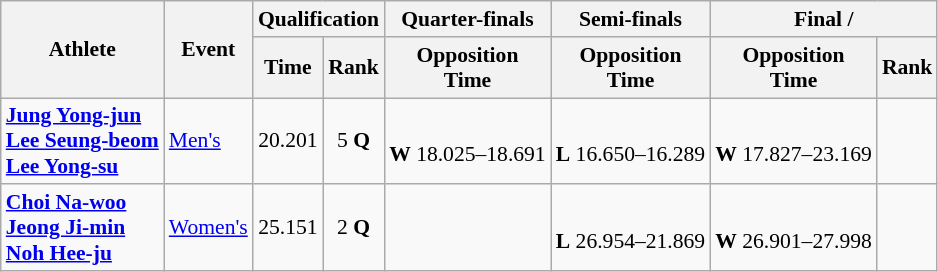<table class=wikitable style="text-align:center; font-size:90%">
<tr>
<th rowspan="2">Athlete</th>
<th rowspan="2">Event</th>
<th colspan="2">Qualification</th>
<th>Quarter-finals</th>
<th>Semi-finals</th>
<th colspan="2">Final / </th>
</tr>
<tr>
<th>Time</th>
<th>Rank</th>
<th>Opposition<br>Time</th>
<th>Opposition<br>Time</th>
<th>Opposition<br>Time</th>
<th>Rank</th>
</tr>
<tr>
<td align="left"><strong><a href='#'>Jung Yong-jun</a><br><a href='#'>Lee Seung-beom</a><br><a href='#'>Lee Yong-su</a></strong></td>
<td align="left"><a href='#'>Men's</a></td>
<td>20.201</td>
<td>5 <strong>Q</strong></td>
<td><br><strong>W</strong> 18.025–18.691</td>
<td><br><strong>L</strong> 16.650–16.289</td>
<td><br><strong>W</strong> 17.827–23.169</td>
<td></td>
</tr>
<tr>
<td align="left"><strong><a href='#'>Choi Na-woo</a><br><a href='#'>Jeong Ji-min</a><br><a href='#'>Noh Hee-ju</a></strong></td>
<td align="left"><a href='#'>Women's</a></td>
<td>25.151</td>
<td>2 <strong>Q</strong></td>
<td></td>
<td><br><strong>L</strong> 26.954–21.869</td>
<td><br><strong>W</strong> 26.901–27.998</td>
<td></td>
</tr>
</table>
